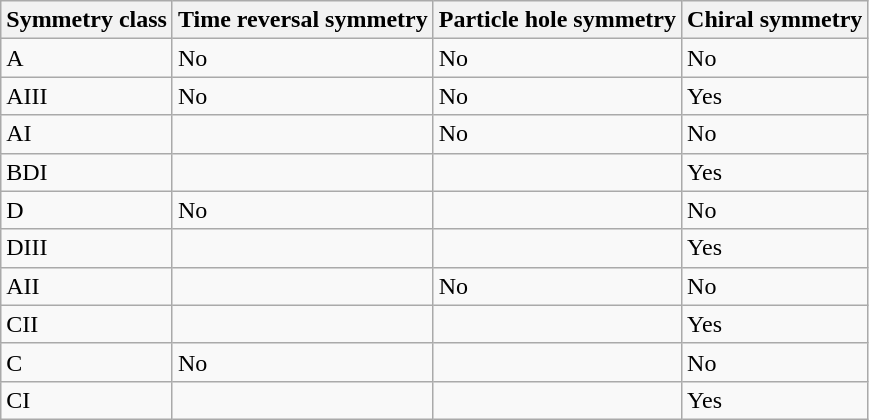<table class="wikitable">
<tr>
<th>Symmetry class</th>
<th>Time reversal symmetry</th>
<th>Particle hole symmetry</th>
<th>Chiral symmetry</th>
</tr>
<tr>
<td>A</td>
<td>No</td>
<td>No</td>
<td>No</td>
</tr>
<tr>
<td>AIII</td>
<td>No</td>
<td>No</td>
<td>Yes</td>
</tr>
<tr>
<td>AI</td>
<td></td>
<td>No</td>
<td>No</td>
</tr>
<tr>
<td>BDI</td>
<td></td>
<td></td>
<td>Yes</td>
</tr>
<tr>
<td>D</td>
<td>No</td>
<td></td>
<td>No</td>
</tr>
<tr>
<td>DIII</td>
<td></td>
<td></td>
<td>Yes</td>
</tr>
<tr>
<td>AII</td>
<td></td>
<td>No</td>
<td>No</td>
</tr>
<tr>
<td>CII</td>
<td></td>
<td></td>
<td>Yes</td>
</tr>
<tr>
<td>C</td>
<td>No</td>
<td></td>
<td>No</td>
</tr>
<tr>
<td>CI</td>
<td></td>
<td></td>
<td>Yes</td>
</tr>
</table>
